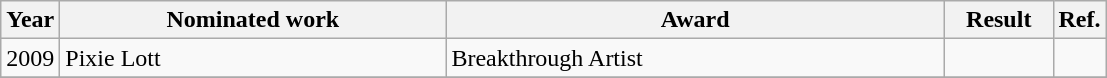<table class="wikitable">
<tr>
<th>Year</th>
<th width="250">Nominated work</th>
<th width="325">Award</th>
<th width="65">Result</th>
<th>Ref.</th>
</tr>
<tr>
<td>2009</td>
<td>Pixie Lott</td>
<td>Breakthrough Artist</td>
<td></td>
<td align="center"></td>
</tr>
<tr>
</tr>
</table>
